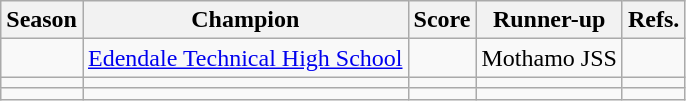<table class="wikitable">
<tr>
<th>Season</th>
<th>Champion</th>
<th>Score</th>
<th>Runner-up</th>
<th>Refs.</th>
</tr>
<tr>
<td></td>
<td> <a href='#'>Edendale Technical High School</a></td>
<td></td>
<td> Mothamo JSS</td>
<td></td>
</tr>
<tr>
<td></td>
<td></td>
<td></td>
<td></td>
<td></td>
</tr>
<tr>
<td></td>
<td></td>
<td></td>
<td></td>
<td></td>
</tr>
</table>
